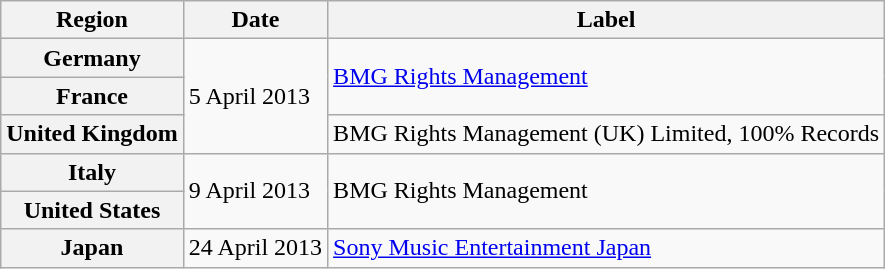<table class="wikitable plainrowheaders">
<tr>
<th scope="col">Region</th>
<th scope="col">Date</th>
<th scope="col">Label</th>
</tr>
<tr>
<th scope="row">Germany</th>
<td rowspan="3">5 April 2013</td>
<td rowspan="2"><a href='#'>BMG Rights Management</a></td>
</tr>
<tr>
<th scope="row">France</th>
</tr>
<tr>
<th scope="row">United Kingdom</th>
<td>BMG Rights Management (UK) Limited, 100% Records</td>
</tr>
<tr>
<th scope="row">Italy</th>
<td rowspan="2">9 April 2013</td>
<td rowspan="2">BMG Rights Management</td>
</tr>
<tr>
<th scope="row">United States</th>
</tr>
<tr>
<th scope="row">Japan</th>
<td>24 April 2013</td>
<td><a href='#'>Sony Music Entertainment Japan</a></td>
</tr>
</table>
